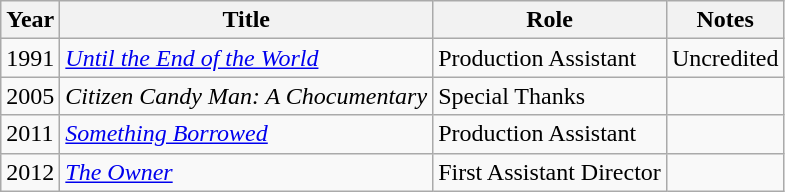<table class="wikitable sortable">
<tr>
<th>Year</th>
<th>Title</th>
<th>Role</th>
<th>Notes</th>
</tr>
<tr>
<td>1991</td>
<td><em><a href='#'>Until the End of the World</a></em></td>
<td>Production Assistant</td>
<td>Uncredited</td>
</tr>
<tr>
<td>2005</td>
<td><em>Citizen Candy Man: A Chocumentary</em></td>
<td>Special Thanks</td>
<td></td>
</tr>
<tr>
<td>2011</td>
<td><em><a href='#'>Something Borrowed</a></em></td>
<td>Production Assistant</td>
<td></td>
</tr>
<tr>
<td>2012</td>
<td><em><a href='#'>The Owner</a></em></td>
<td>First Assistant Director</td>
<td></td>
</tr>
</table>
